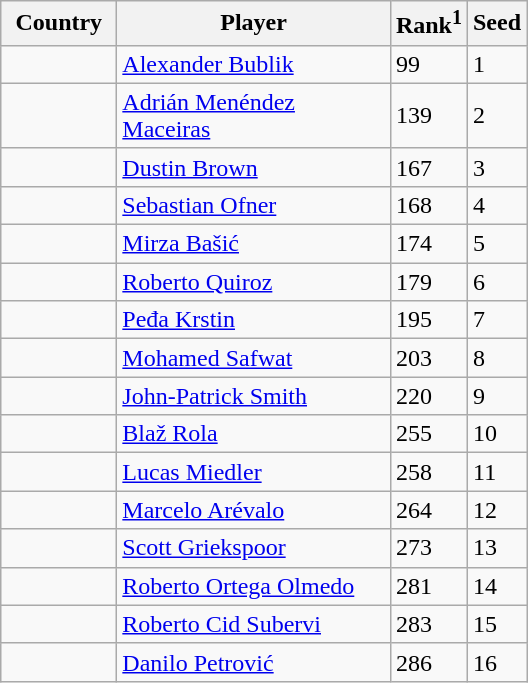<table class="sortable wikitable">
<tr>
<th width="70">Country</th>
<th width="175">Player</th>
<th>Rank<sup>1</sup></th>
<th>Seed</th>
</tr>
<tr>
<td></td>
<td><a href='#'>Alexander Bublik</a></td>
<td>99</td>
<td>1</td>
</tr>
<tr>
<td></td>
<td><a href='#'>Adrián Menéndez Maceiras</a></td>
<td>139</td>
<td>2</td>
</tr>
<tr>
<td></td>
<td><a href='#'>Dustin Brown</a></td>
<td>167</td>
<td>3</td>
</tr>
<tr>
<td></td>
<td><a href='#'>Sebastian Ofner</a></td>
<td>168</td>
<td>4</td>
</tr>
<tr>
<td></td>
<td><a href='#'>Mirza Bašić</a></td>
<td>174</td>
<td>5</td>
</tr>
<tr>
<td></td>
<td><a href='#'>Roberto Quiroz</a></td>
<td>179</td>
<td>6</td>
</tr>
<tr>
<td></td>
<td><a href='#'>Peđa Krstin</a></td>
<td>195</td>
<td>7</td>
</tr>
<tr>
<td></td>
<td><a href='#'>Mohamed Safwat</a></td>
<td>203</td>
<td>8</td>
</tr>
<tr>
<td></td>
<td><a href='#'>John-Patrick Smith</a></td>
<td>220</td>
<td>9</td>
</tr>
<tr>
<td></td>
<td><a href='#'>Blaž Rola</a></td>
<td>255</td>
<td>10</td>
</tr>
<tr>
<td></td>
<td><a href='#'>Lucas Miedler</a></td>
<td>258</td>
<td>11</td>
</tr>
<tr>
<td></td>
<td><a href='#'>Marcelo Arévalo</a></td>
<td>264</td>
<td>12</td>
</tr>
<tr>
<td></td>
<td><a href='#'>Scott Griekspoor</a></td>
<td>273</td>
<td>13</td>
</tr>
<tr>
<td></td>
<td><a href='#'>Roberto Ortega Olmedo</a></td>
<td>281</td>
<td>14</td>
</tr>
<tr>
<td></td>
<td><a href='#'>Roberto Cid Subervi</a></td>
<td>283</td>
<td>15</td>
</tr>
<tr>
<td></td>
<td><a href='#'>Danilo Petrović</a></td>
<td>286</td>
<td>16</td>
</tr>
</table>
